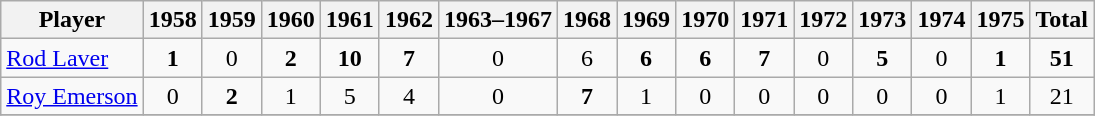<table class="wikitable">
<tr>
<th>Player</th>
<th>1958</th>
<th>1959</th>
<th>1960</th>
<th>1961</th>
<th>1962</th>
<th>1963–1967</th>
<th>1968</th>
<th>1969</th>
<th>1970</th>
<th>1971</th>
<th>1972</th>
<th>1973</th>
<th>1974</th>
<th>1975</th>
<th>Total</th>
</tr>
<tr>
<td> <a href='#'>Rod Laver</a></td>
<td align="center"><strong>1</strong></td>
<td align="center">0</td>
<td align="center"><strong>2</strong></td>
<td align="center"><strong>10</strong></td>
<td align="center"><strong>7</strong></td>
<td align="center">0</td>
<td align="center">6</td>
<td align="center"><strong>6</strong></td>
<td align="center"><strong>6</strong></td>
<td align="center"><strong>7</strong></td>
<td align="center">0</td>
<td align="center"><strong>5</strong></td>
<td align="center">0</td>
<td align="center"><strong>1</strong></td>
<td align="center"><strong>51</strong></td>
</tr>
<tr>
<td> <a href='#'>Roy Emerson</a></td>
<td align="center">0</td>
<td align="center"><strong>2</strong></td>
<td align="center">1</td>
<td align="center">5</td>
<td align="center">4</td>
<td align="center">0</td>
<td align="center"><strong>7 </strong></td>
<td align="center">1</td>
<td align="center">0</td>
<td align="center">0</td>
<td align="center">0</td>
<td align="center">0</td>
<td align="center">0</td>
<td align="center">1</td>
<td align="center">21</td>
</tr>
<tr>
</tr>
</table>
